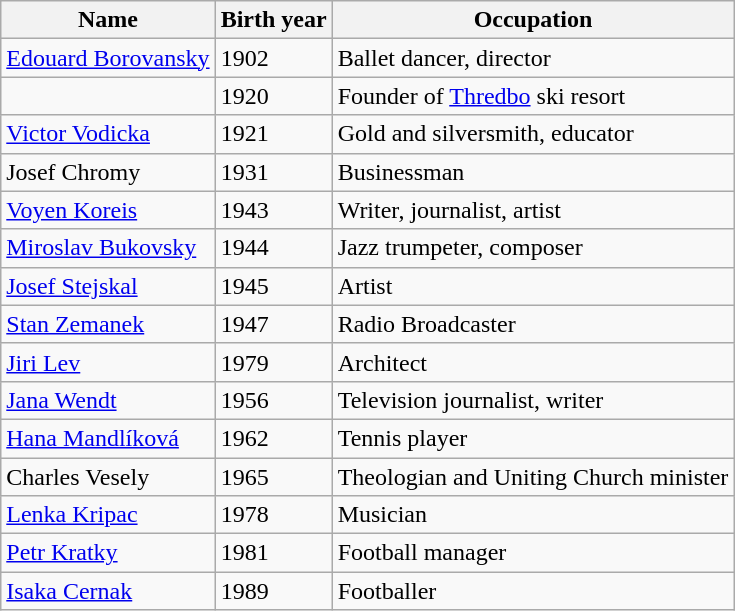<table class="wikitable sortable">
<tr>
<th>Name</th>
<th>Birth year</th>
<th>Occupation</th>
</tr>
<tr>
<td><a href='#'>Edouard Borovansky</a></td>
<td>1902</td>
<td>Ballet dancer, director</td>
</tr>
<tr>
<td></td>
<td>1920</td>
<td>Founder of <a href='#'>Thredbo</a> ski resort</td>
</tr>
<tr>
<td><a href='#'>Victor Vodicka</a></td>
<td>1921</td>
<td>Gold and silversmith, educator</td>
</tr>
<tr>
<td>Josef Chromy</td>
<td>1931</td>
<td>Businessman</td>
</tr>
<tr>
<td><a href='#'>Voyen Koreis</a></td>
<td>1943</td>
<td>Writer, journalist, artist</td>
</tr>
<tr>
<td><a href='#'>Miroslav Bukovsky</a></td>
<td>1944</td>
<td>Jazz trumpeter, composer</td>
</tr>
<tr>
<td><a href='#'>Josef Stejskal</a></td>
<td>1945</td>
<td>Artist</td>
</tr>
<tr>
<td><a href='#'>Stan Zemanek</a></td>
<td>1947</td>
<td>Radio Broadcaster</td>
</tr>
<tr>
<td><a href='#'>Jiri Lev</a></td>
<td>1979</td>
<td>Architect</td>
</tr>
<tr>
<td><a href='#'>Jana Wendt</a></td>
<td>1956</td>
<td Journalist>Television journalist, writer</td>
</tr>
<tr>
<td><a href='#'>Hana Mandlíková</a></td>
<td>1962</td>
<td>Tennis player</td>
</tr>
<tr>
<td>Charles Vesely</td>
<td>1965</td>
<td>Theologian and Uniting Church minister</td>
</tr>
<tr>
<td><a href='#'>Lenka Kripac</a></td>
<td>1978</td>
<td>Musician</td>
</tr>
<tr>
<td><a href='#'>Petr Kratky</a></td>
<td>1981</td>
<td>Football manager</td>
</tr>
<tr>
<td><a href='#'>Isaka Cernak</a></td>
<td>1989</td>
<td>Footballer</td>
</tr>
</table>
